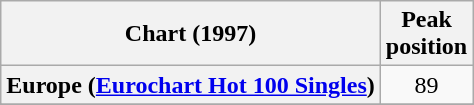<table class="wikitable sortable plainrowheaders" style="text-align:center">
<tr>
<th>Chart (1997)</th>
<th>Peak<br>position</th>
</tr>
<tr>
<th scope="row">Europe (<a href='#'>Eurochart Hot 100 Singles</a>)</th>
<td>89</td>
</tr>
<tr>
</tr>
<tr>
</tr>
</table>
